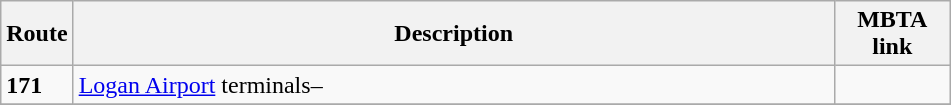<table class="wikitable">
<tr>
<th scope="col" width="35">Route</th>
<th scope="col" width="500">Description</th>
<th scope="col" width="70">MBTA link</th>
</tr>
<tr>
<td><strong>171</strong></td>
<td><a href='#'>Logan Airport</a> terminals–</td>
<td></td>
</tr>
<tr>
</tr>
</table>
